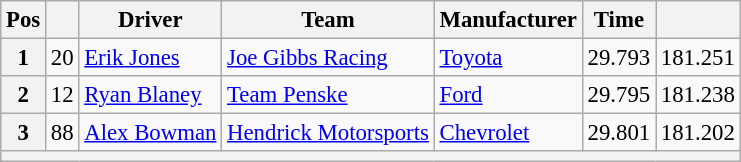<table class="wikitable" style="font-size:95%">
<tr>
<th>Pos</th>
<th></th>
<th>Driver</th>
<th>Team</th>
<th>Manufacturer</th>
<th>Time</th>
<th></th>
</tr>
<tr>
<th>1</th>
<td>20</td>
<td><a href='#'>Erik Jones</a></td>
<td><a href='#'>Joe Gibbs Racing</a></td>
<td><a href='#'>Toyota</a></td>
<td>29.793</td>
<td>181.251</td>
</tr>
<tr>
<th>2</th>
<td>12</td>
<td><a href='#'>Ryan Blaney</a></td>
<td><a href='#'>Team Penske</a></td>
<td><a href='#'>Ford</a></td>
<td>29.795</td>
<td>181.238</td>
</tr>
<tr>
<th>3</th>
<td>88</td>
<td><a href='#'>Alex Bowman</a></td>
<td><a href='#'>Hendrick Motorsports</a></td>
<td><a href='#'>Chevrolet</a></td>
<td>29.801</td>
<td>181.202</td>
</tr>
<tr>
<th colspan="7"></th>
</tr>
</table>
